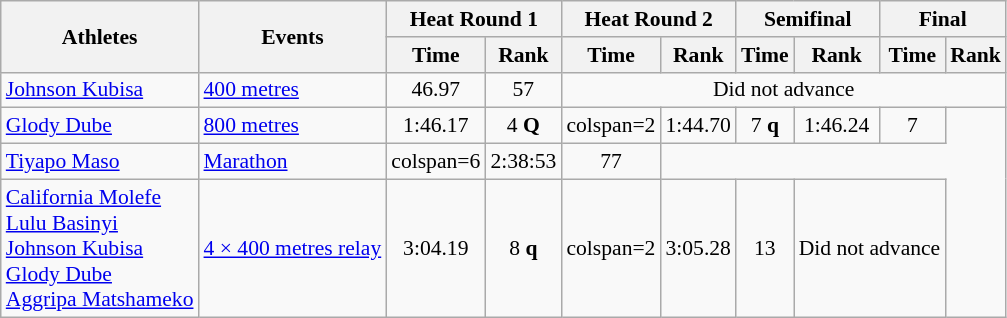<table class=wikitable style=font-size:90%>
<tr>
<th rowspan=2>Athletes</th>
<th rowspan=2>Events</th>
<th colspan=2>Heat Round 1</th>
<th colspan=2>Heat Round 2</th>
<th colspan=2>Semifinal</th>
<th colspan=2>Final</th>
</tr>
<tr>
<th>Time</th>
<th>Rank</th>
<th>Time</th>
<th>Rank</th>
<th>Time</th>
<th>Rank</th>
<th>Time</th>
<th>Rank</th>
</tr>
<tr>
<td><a href='#'>Johnson Kubisa</a></td>
<td><a href='#'>400 metres</a></td>
<td align=center>46.97</td>
<td align=center>57</td>
<td align=center colspan=6>Did not advance</td>
</tr>
<tr>
<td><a href='#'>Glody Dube</a></td>
<td><a href='#'>800 metres</a></td>
<td align=center>1:46.17</td>
<td align=center>4 <strong>Q</strong></td>
<td>colspan=2 </td>
<td align=center>1:44.70</td>
<td align=center>7 <strong>q</strong></td>
<td align=center>1:46.24</td>
<td align=center>7</td>
</tr>
<tr>
<td><a href='#'>Tiyapo Maso</a></td>
<td><a href='#'>Marathon</a></td>
<td>colspan=6 </td>
<td align=center>2:38:53</td>
<td align=center>77</td>
</tr>
<tr>
<td><a href='#'>California Molefe</a><br><a href='#'>Lulu Basinyi</a><br><a href='#'>Johnson Kubisa</a><br><a href='#'>Glody Dube</a><br><a href='#'>Aggripa Matshameko</a></td>
<td><a href='#'>4 × 400 metres relay</a></td>
<td align=center>3:04.19</td>
<td align=center>8 <strong>q</strong></td>
<td>colspan=2 </td>
<td align=center>3:05.28</td>
<td align=center>13</td>
<td align=center colspan=2>Did not advance</td>
</tr>
</table>
